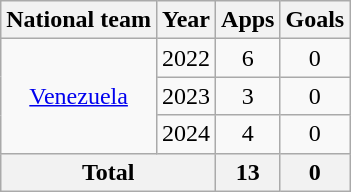<table class="wikitable" style="text-align:center">
<tr>
<th>National team</th>
<th>Year</th>
<th>Apps</th>
<th>Goals</th>
</tr>
<tr>
<td rowspan="3"><a href='#'>Venezuela</a></td>
<td>2022</td>
<td>6</td>
<td>0</td>
</tr>
<tr>
<td>2023</td>
<td>3</td>
<td>0</td>
</tr>
<tr>
<td>2024</td>
<td>4</td>
<td>0</td>
</tr>
<tr>
<th colspan="2">Total</th>
<th>13</th>
<th>0</th>
</tr>
</table>
